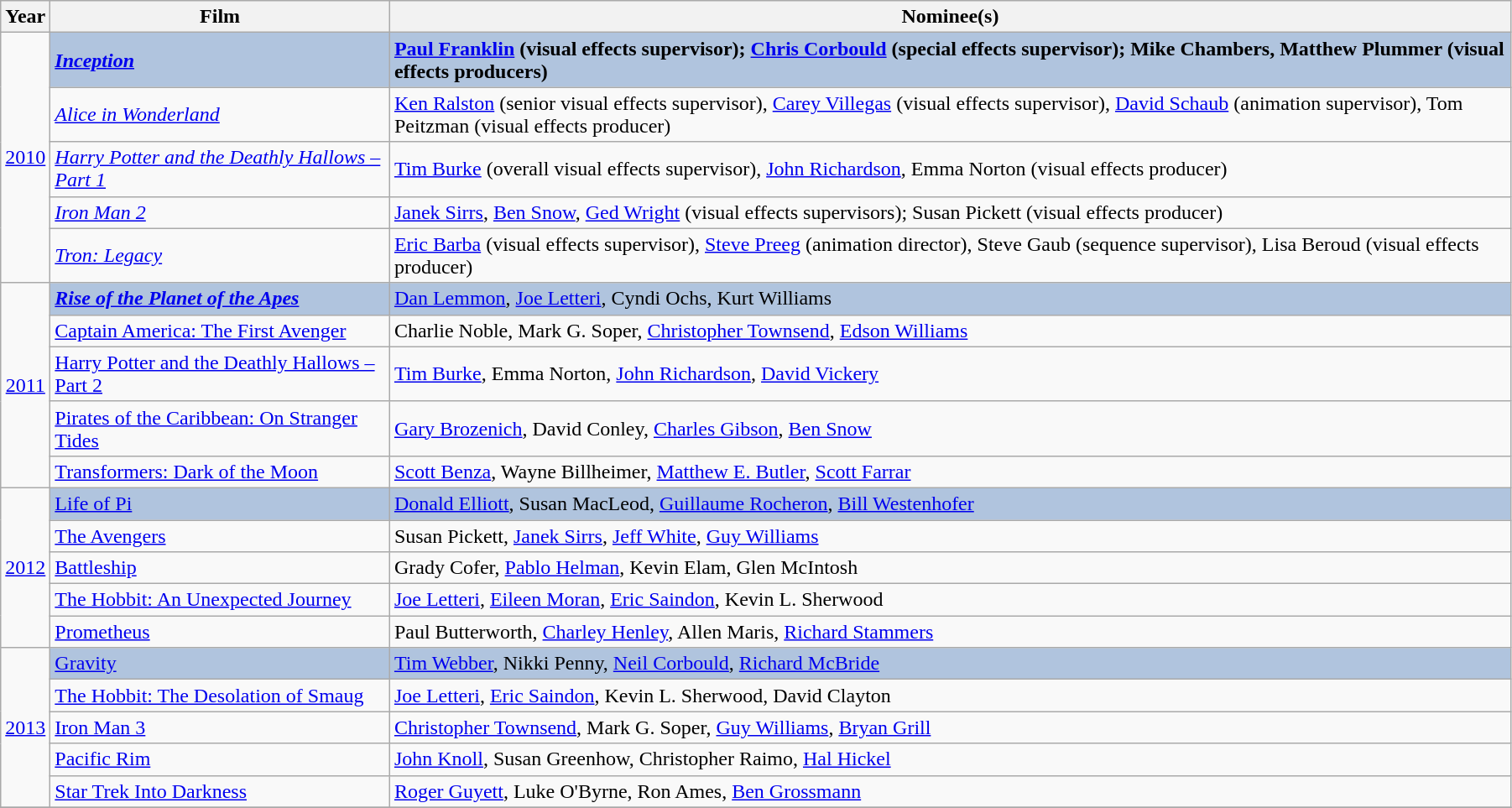<table class="wikitable" width="95%" cellpadding="5">
<tr>
<th>Year</th>
<th>Film</th>
<th>Nominee(s)</th>
</tr>
<tr>
<td rowspan="5" style="text-align:center;"><a href='#'>2010</a><br></td>
<td style="background:#B0C4DE;"><strong><em><a href='#'>Inception</a><em> </em></em></strong></td>
<td style="background:#B0C4DE;"><strong><a href='#'>Paul Franklin</a> (visual effects supervisor); <a href='#'>Chris Corbould</a> (special effects supervisor); Mike Chambers, Matthew Plummer (visual effects producers)</strong></td>
</tr>
<tr>
<td><em><a href='#'>Alice in Wonderland</a></em></td>
<td><a href='#'>Ken Ralston</a> (senior visual effects supervisor), <a href='#'>Carey Villegas</a> (visual effects supervisor), <a href='#'>David Schaub</a> (animation supervisor), Tom Peitzman (visual effects producer)</td>
</tr>
<tr>
<td><em><a href='#'>Harry Potter and the Deathly Hallows – Part 1</a></em></td>
<td><a href='#'>Tim Burke</a> (overall visual effects supervisor), <a href='#'>John Richardson</a>, Emma Norton (visual effects producer)</td>
</tr>
<tr>
<td><em><a href='#'>Iron Man 2</a></em></td>
<td><a href='#'>Janek Sirrs</a>, <a href='#'>Ben Snow</a>, <a href='#'>Ged Wright</a> (visual effects supervisors); Susan Pickett (visual effects producer)</td>
</tr>
<tr>
<td><em><a href='#'>Tron: Legacy</a></em></td>
<td><a href='#'>Eric Barba</a> (visual effects supervisor), <a href='#'>Steve Preeg</a> (animation director), Steve Gaub (sequence supervisor), Lisa Beroud (visual effects producer)</td>
</tr>
<tr>
<td rowspan="5" style="text-align:center;"><a href='#'>2011</a><br></td>
<td style="background:#B0C4DE;"><strong><em><a href='#'>Rise of the Planet of the Apes</a><em> <strong></td>
<td style="background:#B0C4DE;"></strong><a href='#'>Dan Lemmon</a>, <a href='#'>Joe Letteri</a>, Cyndi Ochs, Kurt Williams<strong></td>
</tr>
<tr>
<td></em><a href='#'>Captain America: The First Avenger</a><em></td>
<td>Charlie Noble, Mark G. Soper, <a href='#'>Christopher Townsend</a>, <a href='#'>Edson Williams</a></td>
</tr>
<tr>
<td></em><a href='#'>Harry Potter and the Deathly Hallows – Part 2</a><em></td>
<td><a href='#'>Tim Burke</a>, Emma Norton, <a href='#'>John Richardson</a>, <a href='#'>David Vickery</a></td>
</tr>
<tr>
<td></em><a href='#'>Pirates of the Caribbean: On Stranger Tides</a><em></td>
<td><a href='#'>Gary Brozenich</a>, David Conley, <a href='#'>Charles Gibson</a>, <a href='#'>Ben Snow</a></td>
</tr>
<tr>
<td></em><a href='#'>Transformers: Dark of the Moon</a><em></td>
<td><a href='#'>Scott Benza</a>, Wayne Billheimer, <a href='#'>Matthew E. Butler</a>, <a href='#'>Scott Farrar</a></td>
</tr>
<tr>
<td rowspan="5" style="text-align:center;"><a href='#'>2012</a><br></td>
<td style="background:#B0C4DE;"></em></strong><a href='#'>Life of Pi</a> <strong><em></td>
<td style="background:#B0C4DE;"></strong><a href='#'>Donald Elliott</a>, Susan MacLeod, <a href='#'>Guillaume Rocheron</a>, <a href='#'>Bill Westenhofer</a><strong></td>
</tr>
<tr>
<td></em><a href='#'>The Avengers</a><em></td>
<td>Susan Pickett, <a href='#'>Janek Sirrs</a>, <a href='#'>Jeff White</a>, <a href='#'>Guy Williams</a></td>
</tr>
<tr>
<td></em><a href='#'>Battleship</a><em></td>
<td>Grady Cofer, <a href='#'>Pablo Helman</a>, Kevin Elam, Glen McIntosh</td>
</tr>
<tr>
<td></em><a href='#'>The Hobbit: An Unexpected Journey</a><em></td>
<td><a href='#'>Joe Letteri</a>, <a href='#'>Eileen Moran</a>, <a href='#'>Eric Saindon</a>, Kevin L. Sherwood</td>
</tr>
<tr>
<td></em><a href='#'>Prometheus</a><em></td>
<td>Paul Butterworth, <a href='#'>Charley Henley</a>, Allen Maris, <a href='#'>Richard Stammers</a></td>
</tr>
<tr>
<td rowspan="5" style="text-align:center;"><a href='#'>2013</a><br></td>
<td style="background:#B0C4DE;"></em></strong><a href='#'>Gravity</a> <strong><em></td>
<td style="background:#B0C4DE;"></strong><a href='#'>Tim Webber</a>, Nikki Penny, <a href='#'>Neil Corbould</a>, <a href='#'>Richard McBride</a><strong></td>
</tr>
<tr>
<td></em><a href='#'>The Hobbit: The Desolation of Smaug</a><em></td>
<td><a href='#'>Joe Letteri</a>, <a href='#'>Eric Saindon</a>, Kevin L. Sherwood, David Clayton</td>
</tr>
<tr>
<td></em><a href='#'>Iron Man 3</a><em></td>
<td><a href='#'>Christopher Townsend</a>, Mark G. Soper, <a href='#'>Guy Williams</a>, <a href='#'>Bryan Grill</a></td>
</tr>
<tr>
<td></em><a href='#'>Pacific Rim</a><em></td>
<td><a href='#'>John Knoll</a>, Susan Greenhow, Christopher Raimo, <a href='#'>Hal Hickel</a></td>
</tr>
<tr>
<td></em><a href='#'>Star Trek Into Darkness</a><em></td>
<td><a href='#'>Roger Guyett</a>, Luke O'Byrne, Ron Ames, <a href='#'>Ben Grossmann</a></td>
</tr>
<tr>
</tr>
</table>
